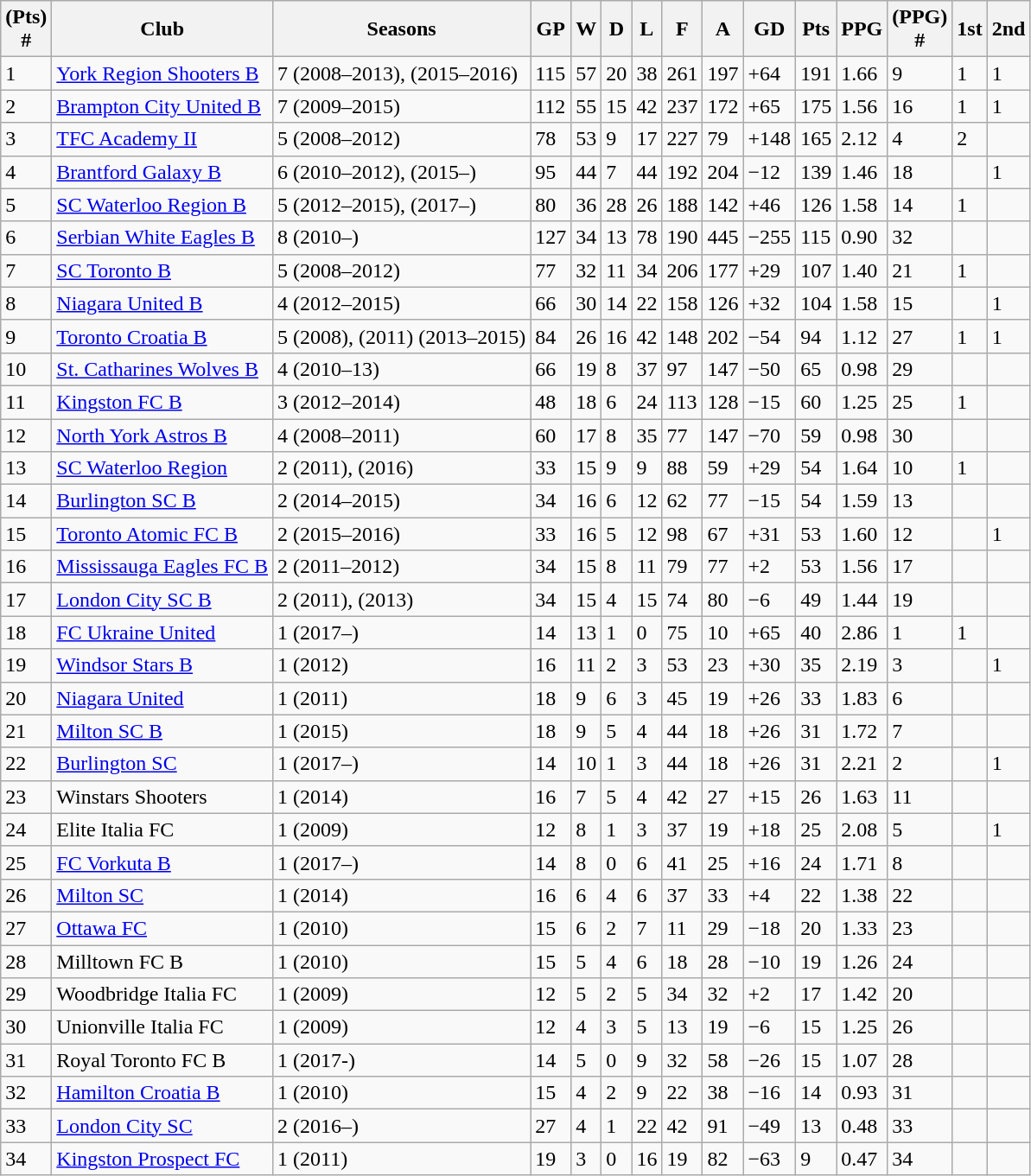<table class="wikitable sortable">
<tr>
<th>(Pts) <br> #</th>
<th>Club</th>
<th>Seasons</th>
<th>GP</th>
<th>W</th>
<th>D</th>
<th>L</th>
<th>F</th>
<th>A</th>
<th>GD</th>
<th>Pts</th>
<th>PPG</th>
<th>(PPG) <br> #</th>
<th>1st</th>
<th>2nd</th>
</tr>
<tr>
<td>1</td>
<td><a href='#'>York Region Shooters B</a></td>
<td>7 (2008–2013), (2015–2016)</td>
<td>115</td>
<td>57</td>
<td>20</td>
<td>38</td>
<td>261</td>
<td>197</td>
<td>+64</td>
<td>191</td>
<td>1.66</td>
<td>9</td>
<td>1</td>
<td>1</td>
</tr>
<tr>
<td>2</td>
<td><a href='#'>Brampton City United B</a></td>
<td>7 (2009–2015)</td>
<td>112</td>
<td>55</td>
<td>15</td>
<td>42</td>
<td>237</td>
<td>172</td>
<td>+65</td>
<td>175</td>
<td>1.56</td>
<td>16</td>
<td>1</td>
<td>1</td>
</tr>
<tr>
<td>3</td>
<td><a href='#'>TFC Academy II</a></td>
<td>5 (2008–2012)</td>
<td>78</td>
<td>53</td>
<td>9</td>
<td>17</td>
<td>227</td>
<td>79</td>
<td>+148</td>
<td>165</td>
<td>2.12</td>
<td>4</td>
<td>2</td>
<td></td>
</tr>
<tr>
<td>4</td>
<td><a href='#'>Brantford Galaxy B</a></td>
<td>6 (2010–2012), (2015–)</td>
<td>95</td>
<td>44</td>
<td>7</td>
<td>44</td>
<td>192</td>
<td>204</td>
<td>−12</td>
<td>139</td>
<td>1.46</td>
<td>18</td>
<td></td>
<td>1</td>
</tr>
<tr>
<td>5</td>
<td><a href='#'>SC Waterloo Region B</a></td>
<td>5 (2012–2015), (2017–)</td>
<td>80</td>
<td>36</td>
<td>28</td>
<td>26</td>
<td>188</td>
<td>142</td>
<td>+46</td>
<td>126</td>
<td>1.58</td>
<td>14</td>
<td>1</td>
<td></td>
</tr>
<tr>
<td>6</td>
<td><a href='#'>Serbian White Eagles B</a></td>
<td>8 (2010–)</td>
<td>127</td>
<td>34</td>
<td>13</td>
<td>78</td>
<td>190</td>
<td>445</td>
<td>−255</td>
<td>115</td>
<td>0.90</td>
<td>32</td>
<td></td>
<td></td>
</tr>
<tr>
<td>7</td>
<td><a href='#'>SC Toronto B</a></td>
<td>5 (2008–2012)</td>
<td>77</td>
<td>32</td>
<td>11</td>
<td>34</td>
<td>206</td>
<td>177</td>
<td>+29</td>
<td>107</td>
<td>1.40</td>
<td>21</td>
<td>1</td>
<td></td>
</tr>
<tr>
<td>8</td>
<td><a href='#'>Niagara United B</a></td>
<td>4 (2012–2015)</td>
<td>66</td>
<td>30</td>
<td>14</td>
<td>22</td>
<td>158</td>
<td>126</td>
<td>+32</td>
<td>104</td>
<td>1.58</td>
<td>15</td>
<td></td>
<td>1</td>
</tr>
<tr>
<td>9</td>
<td><a href='#'>Toronto Croatia B</a></td>
<td>5 (2008), (2011) (2013–2015)</td>
<td>84</td>
<td>26</td>
<td>16</td>
<td>42</td>
<td>148</td>
<td>202</td>
<td>−54</td>
<td>94</td>
<td>1.12</td>
<td>27</td>
<td>1</td>
<td>1</td>
</tr>
<tr>
<td>10</td>
<td><a href='#'>St. Catharines Wolves B</a></td>
<td>4 (2010–13)</td>
<td>66</td>
<td>19</td>
<td>8</td>
<td>37</td>
<td>97</td>
<td>147</td>
<td>−50</td>
<td>65</td>
<td>0.98</td>
<td>29</td>
<td></td>
<td></td>
</tr>
<tr>
<td>11</td>
<td><a href='#'>Kingston FC B</a></td>
<td>3 (2012–2014)</td>
<td>48</td>
<td>18</td>
<td>6</td>
<td>24</td>
<td>113</td>
<td>128</td>
<td>−15</td>
<td>60</td>
<td>1.25</td>
<td>25</td>
<td>1</td>
<td></td>
</tr>
<tr>
<td>12</td>
<td><a href='#'>North York Astros B</a></td>
<td>4 (2008–2011)</td>
<td>60</td>
<td>17</td>
<td>8</td>
<td>35</td>
<td>77</td>
<td>147</td>
<td>−70</td>
<td>59</td>
<td>0.98</td>
<td>30</td>
<td></td>
<td></td>
</tr>
<tr>
<td>13</td>
<td><a href='#'>SC Waterloo Region</a></td>
<td>2 (2011), (2016)</td>
<td>33</td>
<td>15</td>
<td>9</td>
<td>9</td>
<td>88</td>
<td>59</td>
<td>+29</td>
<td>54</td>
<td>1.64</td>
<td>10</td>
<td>1</td>
<td></td>
</tr>
<tr>
<td>14</td>
<td><a href='#'>Burlington SC B</a></td>
<td>2 (2014–2015)</td>
<td>34</td>
<td>16</td>
<td>6</td>
<td>12</td>
<td>62</td>
<td>77</td>
<td>−15</td>
<td>54</td>
<td>1.59</td>
<td>13</td>
<td></td>
<td></td>
</tr>
<tr>
<td>15</td>
<td><a href='#'>Toronto Atomic FC B</a></td>
<td>2 (2015–2016)</td>
<td>33</td>
<td>16</td>
<td>5</td>
<td>12</td>
<td>98</td>
<td>67</td>
<td>+31</td>
<td>53</td>
<td>1.60</td>
<td>12</td>
<td></td>
<td>1</td>
</tr>
<tr>
<td>16</td>
<td><a href='#'>Mississauga Eagles FC B</a></td>
<td>2 (2011–2012)</td>
<td>34</td>
<td>15</td>
<td>8</td>
<td>11</td>
<td>79</td>
<td>77</td>
<td>+2</td>
<td>53</td>
<td>1.56</td>
<td>17</td>
<td></td>
<td></td>
</tr>
<tr>
<td>17</td>
<td><a href='#'>London City SC B</a></td>
<td>2 (2011), (2013)</td>
<td>34</td>
<td>15</td>
<td>4</td>
<td>15</td>
<td>74</td>
<td>80</td>
<td>−6</td>
<td>49</td>
<td>1.44</td>
<td>19</td>
<td></td>
<td></td>
</tr>
<tr>
<td>18</td>
<td><a href='#'>FC Ukraine United</a></td>
<td>1 (2017–)</td>
<td>14</td>
<td>13</td>
<td>1</td>
<td>0</td>
<td>75</td>
<td>10</td>
<td>+65</td>
<td>40</td>
<td>2.86</td>
<td>1</td>
<td>1</td>
<td></td>
</tr>
<tr>
<td>19</td>
<td><a href='#'>Windsor Stars B</a></td>
<td>1 (2012)</td>
<td>16</td>
<td>11</td>
<td>2</td>
<td>3</td>
<td>53</td>
<td>23</td>
<td>+30</td>
<td>35</td>
<td>2.19</td>
<td>3</td>
<td></td>
<td>1</td>
</tr>
<tr>
<td>20</td>
<td><a href='#'>Niagara United</a></td>
<td>1 (2011)</td>
<td>18</td>
<td>9</td>
<td>6</td>
<td>3</td>
<td>45</td>
<td>19</td>
<td>+26</td>
<td>33</td>
<td>1.83</td>
<td>6</td>
<td></td>
<td></td>
</tr>
<tr>
<td>21</td>
<td><a href='#'>Milton SC B</a></td>
<td>1 (2015)</td>
<td>18</td>
<td>9</td>
<td>5</td>
<td>4</td>
<td>44</td>
<td>18</td>
<td>+26</td>
<td>31</td>
<td>1.72</td>
<td>7</td>
<td></td>
<td></td>
</tr>
<tr>
<td>22</td>
<td><a href='#'>Burlington SC</a></td>
<td>1 (2017–)</td>
<td>14</td>
<td>10</td>
<td>1</td>
<td>3</td>
<td>44</td>
<td>18</td>
<td>+26</td>
<td>31</td>
<td>2.21</td>
<td>2</td>
<td></td>
<td>1</td>
</tr>
<tr>
<td>23</td>
<td>Winstars Shooters</td>
<td>1 (2014)</td>
<td>16</td>
<td>7</td>
<td>5</td>
<td>4</td>
<td>42</td>
<td>27</td>
<td>+15</td>
<td>26</td>
<td>1.63</td>
<td>11</td>
<td></td>
<td></td>
</tr>
<tr>
<td>24</td>
<td>Elite Italia FC</td>
<td>1 (2009)</td>
<td>12</td>
<td>8</td>
<td>1</td>
<td>3</td>
<td>37</td>
<td>19</td>
<td>+18</td>
<td>25</td>
<td>2.08</td>
<td>5</td>
<td></td>
<td>1</td>
</tr>
<tr>
<td>25</td>
<td><a href='#'>FC Vorkuta B</a></td>
<td>1 (2017–)</td>
<td>14</td>
<td>8</td>
<td>0</td>
<td>6</td>
<td>41</td>
<td>25</td>
<td>+16</td>
<td>24</td>
<td>1.71</td>
<td>8</td>
<td></td>
<td></td>
</tr>
<tr>
<td>26</td>
<td><a href='#'>Milton SC</a></td>
<td>1 (2014)</td>
<td>16</td>
<td>6</td>
<td>4</td>
<td>6</td>
<td>37</td>
<td>33</td>
<td>+4</td>
<td>22</td>
<td>1.38</td>
<td>22</td>
<td></td>
<td></td>
</tr>
<tr>
<td>27</td>
<td><a href='#'>Ottawa FC</a></td>
<td>1 (2010)</td>
<td>15</td>
<td>6</td>
<td>2</td>
<td>7</td>
<td>11</td>
<td>29</td>
<td>−18</td>
<td>20</td>
<td>1.33</td>
<td>23</td>
<td></td>
<td></td>
</tr>
<tr>
<td>28</td>
<td>Milltown FC B</td>
<td>1 (2010)</td>
<td>15</td>
<td>5</td>
<td>4</td>
<td>6</td>
<td>18</td>
<td>28</td>
<td>−10</td>
<td>19</td>
<td>1.26</td>
<td>24</td>
<td></td>
<td></td>
</tr>
<tr>
<td>29</td>
<td>Woodbridge Italia FC</td>
<td>1 (2009)</td>
<td>12</td>
<td>5</td>
<td>2</td>
<td>5</td>
<td>34</td>
<td>32</td>
<td>+2</td>
<td>17</td>
<td>1.42</td>
<td>20</td>
<td></td>
<td></td>
</tr>
<tr>
<td>30</td>
<td>Unionville Italia FC</td>
<td>1 (2009)</td>
<td>12</td>
<td>4</td>
<td>3</td>
<td>5</td>
<td>13</td>
<td>19</td>
<td>−6</td>
<td>15</td>
<td>1.25</td>
<td>26</td>
<td></td>
<td></td>
</tr>
<tr>
<td>31</td>
<td>Royal Toronto FC B</td>
<td>1 (2017-)</td>
<td>14</td>
<td>5</td>
<td>0</td>
<td>9</td>
<td>32</td>
<td>58</td>
<td>−26</td>
<td>15</td>
<td>1.07</td>
<td>28</td>
<td></td>
<td></td>
</tr>
<tr>
<td>32</td>
<td><a href='#'>Hamilton Croatia B</a></td>
<td>1 (2010)</td>
<td>15</td>
<td>4</td>
<td>2</td>
<td>9</td>
<td>22</td>
<td>38</td>
<td>−16</td>
<td>14</td>
<td>0.93</td>
<td>31</td>
<td></td>
<td></td>
</tr>
<tr>
<td>33</td>
<td><a href='#'>London City SC</a></td>
<td>2 (2016–)</td>
<td>27</td>
<td>4</td>
<td>1</td>
<td>22</td>
<td>42</td>
<td>91</td>
<td>−49</td>
<td>13</td>
<td>0.48</td>
<td>33</td>
<td></td>
<td></td>
</tr>
<tr>
<td>34</td>
<td><a href='#'>Kingston Prospect FC</a></td>
<td>1 (2011)</td>
<td>19</td>
<td>3</td>
<td>0</td>
<td>16</td>
<td>19</td>
<td>82</td>
<td>−63</td>
<td>9</td>
<td>0.47</td>
<td>34</td>
<td></td>
<td></td>
</tr>
</table>
